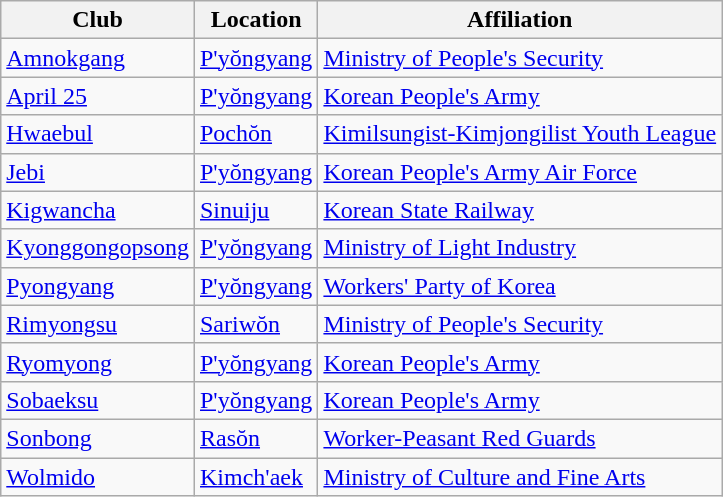<table class="wikitable sortable">
<tr>
<th>Club</th>
<th>Location</th>
<th>Affiliation</th>
</tr>
<tr>
<td><a href='#'>Amnokgang</a></td>
<td><a href='#'>P'yŏngyang</a></td>
<td><a href='#'>Ministry of People's Security</a></td>
</tr>
<tr>
<td><a href='#'>April 25</a></td>
<td><a href='#'>P'yŏngyang</a></td>
<td><a href='#'>Korean People's Army</a></td>
</tr>
<tr>
<td><a href='#'>Hwaebul</a></td>
<td><a href='#'>Pochŏn</a></td>
<td><a href='#'>Kimilsungist-Kimjongilist Youth League</a></td>
</tr>
<tr>
<td><a href='#'>Jebi</a></td>
<td><a href='#'>P'yŏngyang</a></td>
<td><a href='#'>Korean People's Army Air Force</a></td>
</tr>
<tr>
<td><a href='#'>Kigwancha</a></td>
<td><a href='#'>Sinuiju</a></td>
<td><a href='#'>Korean State Railway</a></td>
</tr>
<tr>
<td><a href='#'>Kyonggongopsong</a></td>
<td><a href='#'>P'yŏngyang</a></td>
<td><a href='#'>Ministry of Light Industry</a></td>
</tr>
<tr>
<td><a href='#'>Pyongyang</a></td>
<td><a href='#'>P'yŏngyang</a></td>
<td><a href='#'>Workers' Party of Korea</a></td>
</tr>
<tr>
<td><a href='#'>Rimyongsu</a></td>
<td><a href='#'>Sariwŏn</a></td>
<td><a href='#'>Ministry of People's Security</a></td>
</tr>
<tr>
<td><a href='#'>Ryomyong</a></td>
<td><a href='#'>P'yŏngyang</a></td>
<td><a href='#'>Korean People's Army</a></td>
</tr>
<tr>
<td><a href='#'>Sobaeksu</a></td>
<td><a href='#'>P'yŏngyang</a></td>
<td><a href='#'>Korean People's Army</a></td>
</tr>
<tr>
<td><a href='#'>Sonbong</a></td>
<td><a href='#'>Rasŏn</a></td>
<td><a href='#'>Worker-Peasant Red Guards</a></td>
</tr>
<tr>
<td><a href='#'>Wolmido</a></td>
<td><a href='#'>Kimch'aek</a></td>
<td><a href='#'>Ministry of Culture and Fine Arts</a></td>
</tr>
</table>
